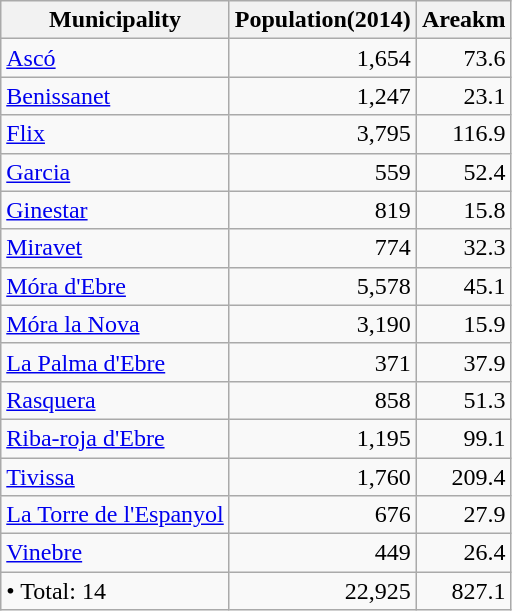<table class="wikitable sortable">
<tr>
<th>Municipality</th>
<th>Population(2014)</th>
<th>Areakm</th>
</tr>
<tr>
<td><a href='#'>Ascó</a></td>
<td align=right>1,654</td>
<td align=right>73.6</td>
</tr>
<tr>
<td><a href='#'>Benissanet</a></td>
<td align=right>1,247</td>
<td align=right>23.1</td>
</tr>
<tr>
<td><a href='#'>Flix</a></td>
<td align=right>3,795</td>
<td align=right>116.9</td>
</tr>
<tr>
<td><a href='#'>Garcia</a></td>
<td align=right>559</td>
<td align=right>52.4</td>
</tr>
<tr>
<td><a href='#'>Ginestar</a></td>
<td align=right>819</td>
<td align=right>15.8</td>
</tr>
<tr>
<td><a href='#'>Miravet</a></td>
<td align=right>774</td>
<td align=right>32.3</td>
</tr>
<tr>
<td><a href='#'>Móra d'Ebre</a></td>
<td align=right>5,578</td>
<td align=right>45.1</td>
</tr>
<tr>
<td><a href='#'>Móra la Nova</a></td>
<td align=right>3,190</td>
<td align=right>15.9</td>
</tr>
<tr>
<td><a href='#'>La Palma d'Ebre</a></td>
<td align=right>371</td>
<td align=right>37.9</td>
</tr>
<tr>
<td><a href='#'>Rasquera</a></td>
<td align=right>858</td>
<td align=right>51.3</td>
</tr>
<tr>
<td><a href='#'>Riba-roja d'Ebre</a></td>
<td align=right>1,195</td>
<td align=right>99.1</td>
</tr>
<tr>
<td><a href='#'>Tivissa</a></td>
<td align=right>1,760</td>
<td align=right>209.4</td>
</tr>
<tr>
<td><a href='#'>La Torre de l'Espanyol</a></td>
<td align=right>676</td>
<td align=right>27.9</td>
</tr>
<tr>
<td><a href='#'>Vinebre</a></td>
<td align=right>449</td>
<td align=right>26.4</td>
</tr>
<tr>
<td>• Total: 14</td>
<td align=right>22,925</td>
<td align=right>827.1</td>
</tr>
</table>
